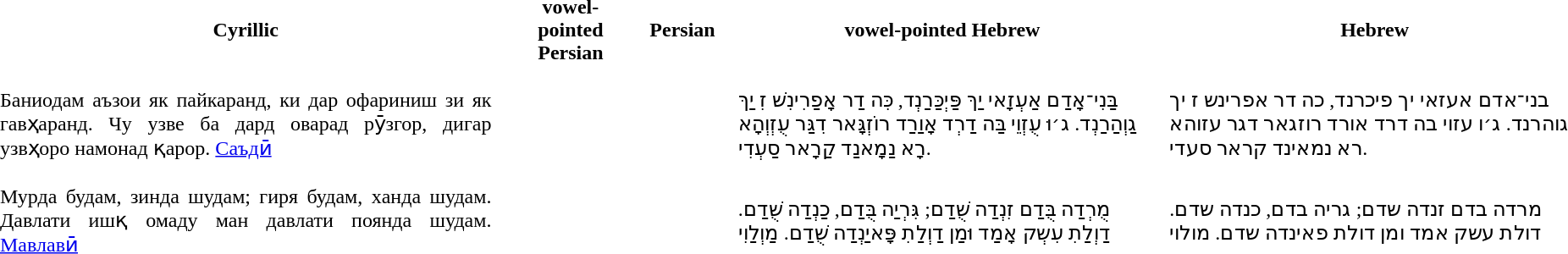<table valign="top" cellpadding="8">
<tr>
<th>Cyrillic</th>
<th>vowel-pointed Persian</th>
<th>Persian</th>
<th>vowel-pointed Hebrew</th>
<th>Hebrew</th>
</tr>
<tr>
<td style="text-align: justify;">Баниодам аъзои як пайкаранд, ки дар офариниш зи як гавҳаранд. Чу узве ба дард оварад рӯзгор, дигар узвҳоро намонад қарор. <a href='#'>Саъдӣ</a></td>
<td align="right"> </td>
<td align="right"> </td>
<td>בַּנִי־אָדַם אַעְזָאי יַךּ פַּיְכַּרַנְד, כִּה דַר אָפַרִינִשׁ זִ יַךּ גַוְהַרַנְד. ג׳וּ עֻזְוֵי בַּה דַרְד אָוַרַד רוֹזְגָּאר דִגַּר עֻזְוְהָא רָא נַמָאנַד קַרָאר סַעְדִי.</td>
<td>בני־אדם אעזאי יך פיכרנד, כה דר אפרינש ז יך גוהרנד. ג׳ו עזוי בה דרד אורד רוזגאר דגר עזוהא רא נמאינד קראר סעדי.</td>
</tr>
<tr>
</tr>
<tr>
<td style="text-align: justify;">Мурда будам, зинда шудам; гиря будам, xанда шудам. Давлати ишқ омаду ман давлати поянда шудам. <a href='#'>Мавлавӣ</a></td>
<td align="right"> </td>
<td align="right"> </td>
<td>מֻרְדַה בֻּדַם זִנְדַה שֻׁדַם; גִּרְיַה בֻּדַם, כַנְדַה שֻׁדַם. דַוְלַתִ עִשְק אָמַד וּמַן דַוְלַתִ פָּאיַנְדַה שֻׁדַם. מַוְלַוִי</td>
<td>מרדה בדם זנדה שדם; גריה בדם, כנדה שדם. דולת עשק אמד ומן דולת פאינדה שדם. מולוי</td>
</tr>
</table>
